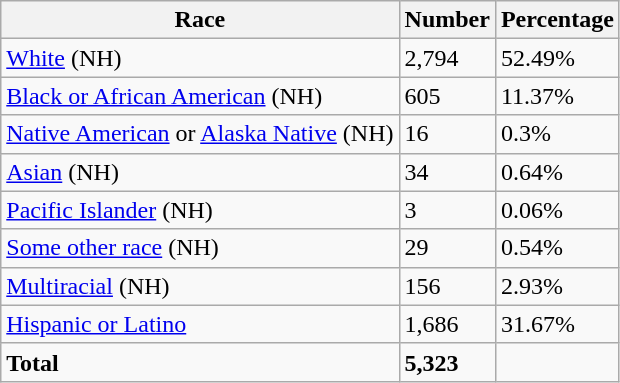<table class="wikitable">
<tr>
<th>Race</th>
<th>Number</th>
<th>Percentage</th>
</tr>
<tr>
<td><a href='#'>White</a> (NH)</td>
<td>2,794</td>
<td>52.49%</td>
</tr>
<tr>
<td><a href='#'>Black or African American</a> (NH)</td>
<td>605</td>
<td>11.37%</td>
</tr>
<tr>
<td><a href='#'>Native American</a> or <a href='#'>Alaska Native</a> (NH)</td>
<td>16</td>
<td>0.3%</td>
</tr>
<tr>
<td><a href='#'>Asian</a> (NH)</td>
<td>34</td>
<td>0.64%</td>
</tr>
<tr>
<td><a href='#'>Pacific Islander</a> (NH)</td>
<td>3</td>
<td>0.06%</td>
</tr>
<tr>
<td><a href='#'>Some other race</a> (NH)</td>
<td>29</td>
<td>0.54%</td>
</tr>
<tr>
<td><a href='#'>Multiracial</a> (NH)</td>
<td>156</td>
<td>2.93%</td>
</tr>
<tr>
<td><a href='#'>Hispanic or Latino</a></td>
<td>1,686</td>
<td>31.67%</td>
</tr>
<tr>
<td><strong>Total</strong></td>
<td><strong>5,323</strong></td>
<td></td>
</tr>
</table>
